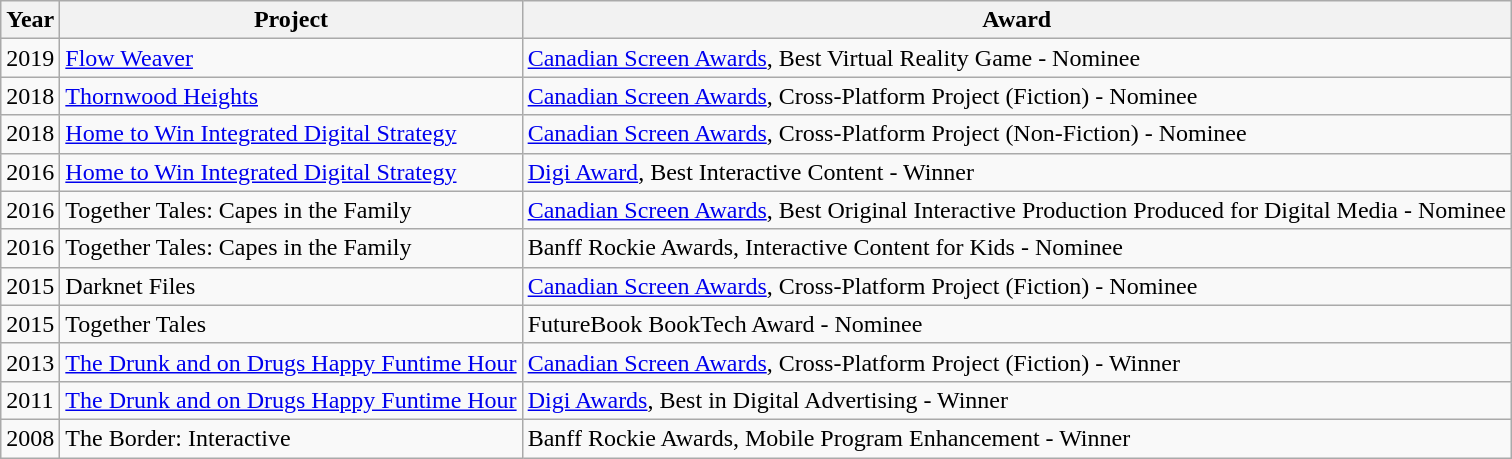<table class="wikitable">
<tr>
<th>Year</th>
<th>Project</th>
<th>Award</th>
</tr>
<tr>
<td>2019</td>
<td><a href='#'>Flow Weaver</a></td>
<td><a href='#'>Canadian Screen Awards</a>, Best Virtual Reality Game - Nominee</td>
</tr>
<tr>
<td>2018</td>
<td><a href='#'>Thornwood Heights</a></td>
<td><a href='#'>Canadian Screen Awards</a>, Cross-Platform Project (Fiction) - Nominee</td>
</tr>
<tr>
<td>2018</td>
<td><a href='#'>Home to Win Integrated Digital Strategy</a></td>
<td><a href='#'>Canadian Screen Awards</a>, Cross-Platform Project (Non-Fiction) - Nominee</td>
</tr>
<tr>
<td>2016</td>
<td><a href='#'>Home to Win Integrated Digital Strategy</a></td>
<td><a href='#'>Digi Award</a>, Best Interactive Content - Winner</td>
</tr>
<tr>
<td>2016</td>
<td>Together Tales: Capes in the Family</td>
<td><a href='#'>Canadian Screen Awards</a>, Best Original Interactive Production Produced for Digital Media - Nominee</td>
</tr>
<tr>
<td>2016</td>
<td>Together Tales: Capes in the Family</td>
<td>Banff Rockie Awards, Interactive Content for Kids - Nominee</td>
</tr>
<tr>
<td>2015</td>
<td>Darknet Files</td>
<td><a href='#'>Canadian Screen Awards</a>, Cross-Platform Project (Fiction) - Nominee</td>
</tr>
<tr>
<td>2015</td>
<td>Together Tales</td>
<td>FutureBook BookTech Award - Nominee</td>
</tr>
<tr>
<td>2013</td>
<td><a href='#'>The Drunk and on Drugs Happy Funtime Hour</a></td>
<td><a href='#'>Canadian Screen Awards</a>, Cross-Platform Project (Fiction) - Winner</td>
</tr>
<tr>
<td>2011</td>
<td><a href='#'>The Drunk and on Drugs Happy Funtime Hour</a></td>
<td><a href='#'>Digi Awards</a>, Best in Digital Advertising - Winner</td>
</tr>
<tr>
<td>2008</td>
<td>The Border: Interactive</td>
<td>Banff Rockie Awards, Mobile Program Enhancement - Winner</td>
</tr>
</table>
